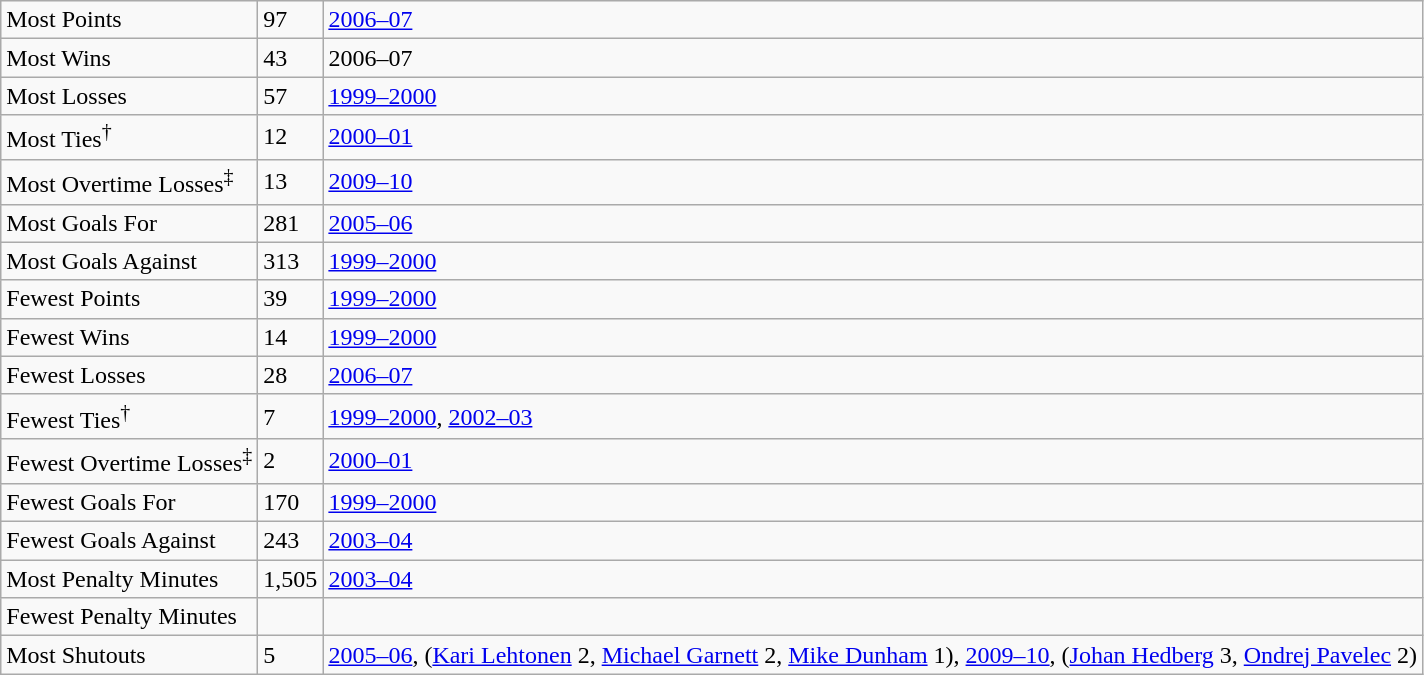<table class="wikitable">
<tr>
<td>Most Points</td>
<td>97</td>
<td><a href='#'>2006–07</a></td>
</tr>
<tr>
<td>Most Wins</td>
<td>43</td>
<td>2006–07</td>
</tr>
<tr>
<td>Most Losses</td>
<td>57</td>
<td><a href='#'>1999–2000</a></td>
</tr>
<tr>
<td>Most Ties<sup>†</sup></td>
<td>12</td>
<td><a href='#'>2000–01</a></td>
</tr>
<tr>
<td>Most Overtime Losses<sup>‡</sup></td>
<td>13</td>
<td><a href='#'>2009–10</a></td>
</tr>
<tr>
<td>Most Goals For</td>
<td>281</td>
<td><a href='#'>2005–06</a></td>
</tr>
<tr>
<td>Most Goals Against</td>
<td>313</td>
<td><a href='#'>1999–2000</a></td>
</tr>
<tr>
<td>Fewest Points</td>
<td>39</td>
<td><a href='#'>1999–2000</a></td>
</tr>
<tr>
<td>Fewest Wins</td>
<td>14</td>
<td><a href='#'>1999–2000</a></td>
</tr>
<tr>
<td>Fewest Losses</td>
<td>28</td>
<td><a href='#'>2006–07</a></td>
</tr>
<tr>
<td>Fewest Ties<sup>†</sup></td>
<td>7</td>
<td><a href='#'>1999–2000</a>, <a href='#'>2002–03</a></td>
</tr>
<tr>
<td>Fewest Overtime Losses<sup>‡</sup></td>
<td>2</td>
<td><a href='#'>2000–01</a></td>
</tr>
<tr>
<td>Fewest Goals For</td>
<td>170</td>
<td><a href='#'>1999–2000</a></td>
</tr>
<tr>
<td>Fewest Goals Against</td>
<td>243</td>
<td><a href='#'>2003–04</a></td>
</tr>
<tr>
<td>Most Penalty Minutes</td>
<td>1,505</td>
<td><a href='#'>2003–04</a></td>
</tr>
<tr>
<td>Fewest Penalty Minutes</td>
<td></td>
<td></td>
</tr>
<tr>
<td>Most Shutouts</td>
<td>5</td>
<td><a href='#'>2005–06</a>, (<a href='#'>Kari Lehtonen</a> 2, <a href='#'>Michael Garnett</a> 2, <a href='#'>Mike Dunham</a> 1), <a href='#'>2009–10</a>, (<a href='#'>Johan Hedberg</a> 3, <a href='#'>Ondrej Pavelec</a> 2)</td>
</tr>
</table>
